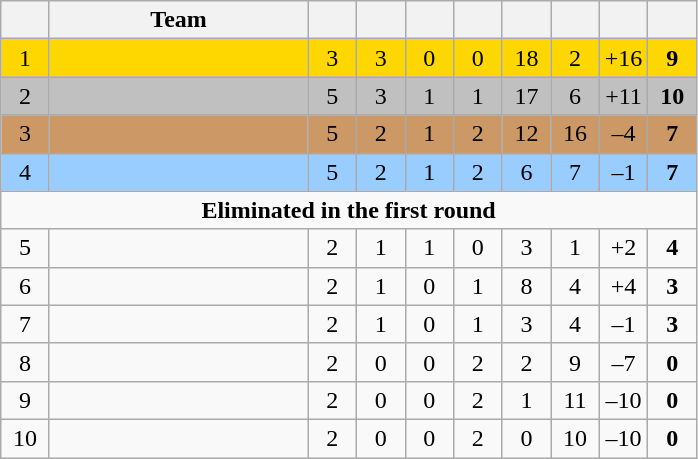<table class="wikitable" style="text-align: center;">
<tr>
<th width=25></th>
<th width=165>Team</th>
<th width=25></th>
<th width=25></th>
<th width=25></th>
<th width=25></th>
<th width=25></th>
<th width=25></th>
<th width=25></th>
<th width=25></th>
</tr>
<tr style="background:gold;">
<td>1</td>
<td style="text-align:left;"></td>
<td>3</td>
<td>3</td>
<td>0</td>
<td>0</td>
<td>18</td>
<td>2</td>
<td>+16</td>
<td><strong>9</strong></td>
</tr>
<tr style="background:silver;">
<td>2</td>
<td style="text-align:left;"></td>
<td>5</td>
<td>3</td>
<td>1</td>
<td>1</td>
<td>17</td>
<td>6</td>
<td>+11</td>
<td><strong>10</strong></td>
</tr>
<tr style="background:#cc9966;">
<td>3</td>
<td style="text-align:left;"></td>
<td>5</td>
<td>2</td>
<td>1</td>
<td>2</td>
<td>12</td>
<td>16</td>
<td>–4</td>
<td><strong>7</strong></td>
</tr>
<tr style="background:#9acdff;">
<td>4</td>
<td style="text-align:left;"></td>
<td>5</td>
<td>2</td>
<td>1</td>
<td>2</td>
<td>6</td>
<td>7</td>
<td>–1</td>
<td><strong>7</strong></td>
</tr>
<tr>
<td colspan=10><strong>Eliminated in the first round</strong></td>
</tr>
<tr align=center>
<td>5</td>
<td style="text-align:left;"></td>
<td>2</td>
<td>1</td>
<td>1</td>
<td>0</td>
<td>3</td>
<td>1</td>
<td>+2</td>
<td><strong>4</strong></td>
</tr>
<tr align=center>
<td>6</td>
<td style="text-align:left;"></td>
<td>2</td>
<td>1</td>
<td>0</td>
<td>1</td>
<td>8</td>
<td>4</td>
<td>+4</td>
<td><strong>3</strong></td>
</tr>
<tr align=center>
<td>7</td>
<td style="text-align:left;"></td>
<td>2</td>
<td>1</td>
<td>0</td>
<td>1</td>
<td>3</td>
<td>4</td>
<td>–1</td>
<td><strong>3</strong></td>
</tr>
<tr align=center>
<td>8</td>
<td style="text-align:left;"></td>
<td>2</td>
<td>0</td>
<td>0</td>
<td>2</td>
<td>2</td>
<td>9</td>
<td>–7</td>
<td><strong>0</strong></td>
</tr>
<tr align=center>
<td>9</td>
<td style="text-align:left;"></td>
<td>2</td>
<td>0</td>
<td>0</td>
<td>2</td>
<td>1</td>
<td>11</td>
<td>–10</td>
<td><strong>0</strong></td>
</tr>
<tr align=center>
<td>10</td>
<td style="text-align:left;"></td>
<td>2</td>
<td>0</td>
<td>0</td>
<td>2</td>
<td>0</td>
<td>10</td>
<td>–10</td>
<td><strong>0</strong></td>
</tr>
</table>
